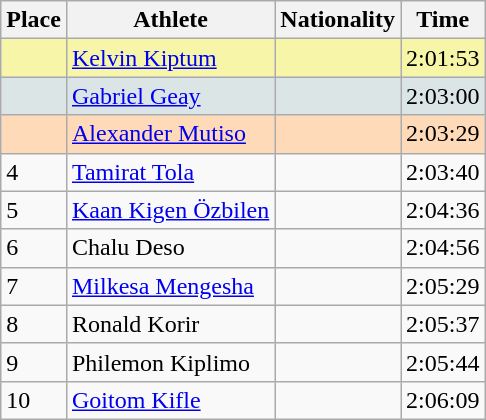<table class="wikitable sortable">
<tr>
<th scope="col">Place</th>
<th scope="col">Athlete</th>
<th scope="col">Nationality</th>
<th scope="col">Time</th>
</tr>
<tr bgcolor="#F7F6A8">
<td></td>
<td><a href='#'>Kelvin Kiptum</a></td>
<td></td>
<td>2:01:53 </td>
</tr>
<tr bgcolor="#DCE5E5">
<td></td>
<td><a href='#'>Gabriel Geay</a></td>
<td></td>
<td>2:03:00</td>
</tr>
<tr bgcolor="#FFDAB9">
<td></td>
<td><a href='#'>Alexander Mutiso</a></td>
<td></td>
<td>2:03:29</td>
</tr>
<tr>
<td>4</td>
<td><a href='#'>Tamirat Tola</a></td>
<td></td>
<td>2:03:40</td>
</tr>
<tr>
<td>5</td>
<td><a href='#'>Kaan Kigen Özbilen</a></td>
<td></td>
<td>2:04:36</td>
</tr>
<tr>
<td>6</td>
<td>Chalu Deso</td>
<td></td>
<td>2:04:56</td>
</tr>
<tr>
<td>7</td>
<td><a href='#'>Milkesa Mengesha</a></td>
<td></td>
<td>2:05:29</td>
</tr>
<tr>
<td>8</td>
<td>Ronald Korir</td>
<td></td>
<td>2:05:37</td>
</tr>
<tr>
<td>9</td>
<td>Philemon Kiplimo</td>
<td></td>
<td>2:05:44</td>
</tr>
<tr>
<td>10</td>
<td><a href='#'>Goitom Kifle</a></td>
<td></td>
<td>2:06:09</td>
</tr>
</table>
